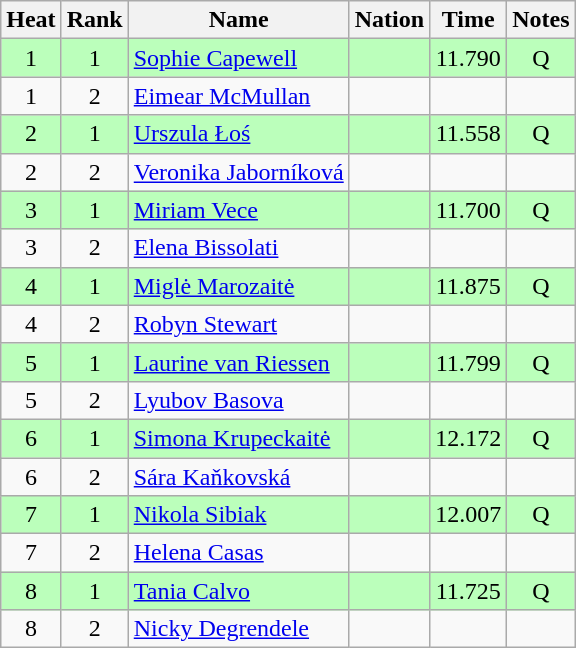<table class="wikitable sortable" style="text-align:center">
<tr>
<th>Heat</th>
<th>Rank</th>
<th>Name</th>
<th>Nation</th>
<th>Time</th>
<th>Notes</th>
</tr>
<tr bgcolor=bbffbb>
<td>1</td>
<td>1</td>
<td align=left><a href='#'>Sophie Capewell</a></td>
<td align=left></td>
<td>11.790</td>
<td>Q</td>
</tr>
<tr>
<td>1</td>
<td>2</td>
<td align=left><a href='#'>Eimear McMullan</a></td>
<td align=left></td>
<td></td>
<td></td>
</tr>
<tr bgcolor=bbffbb>
<td>2</td>
<td>1</td>
<td align=left><a href='#'>Urszula Łoś</a></td>
<td align=left></td>
<td>11.558</td>
<td>Q</td>
</tr>
<tr>
<td>2</td>
<td>2</td>
<td align=left><a href='#'>Veronika Jaborníková</a></td>
<td align=left></td>
<td></td>
<td></td>
</tr>
<tr bgcolor=bbffbb>
<td>3</td>
<td>1</td>
<td align=left><a href='#'>Miriam Vece</a></td>
<td align=left></td>
<td>11.700</td>
<td>Q</td>
</tr>
<tr>
<td>3</td>
<td>2</td>
<td align=left><a href='#'>Elena Bissolati</a></td>
<td align=left></td>
<td></td>
<td></td>
</tr>
<tr bgcolor=bbffbb>
<td>4</td>
<td>1</td>
<td align=left><a href='#'>Miglė Marozaitė</a></td>
<td align=left></td>
<td>11.875</td>
<td>Q</td>
</tr>
<tr>
<td>4</td>
<td>2</td>
<td align=left><a href='#'>Robyn Stewart</a></td>
<td align=left></td>
<td></td>
<td></td>
</tr>
<tr bgcolor=bbffbb>
<td>5</td>
<td>1</td>
<td align=left><a href='#'>Laurine van Riessen</a></td>
<td align=left></td>
<td>11.799</td>
<td>Q</td>
</tr>
<tr>
<td>5</td>
<td>2</td>
<td align=left><a href='#'>Lyubov Basova</a></td>
<td align=left></td>
<td></td>
<td></td>
</tr>
<tr bgcolor=bbffbb>
<td>6</td>
<td>1</td>
<td align=left><a href='#'>Simona Krupeckaitė</a></td>
<td align=left></td>
<td>12.172</td>
<td>Q</td>
</tr>
<tr>
<td>6</td>
<td>2</td>
<td align=left><a href='#'>Sára Kaňkovská</a></td>
<td align=left></td>
<td></td>
<td></td>
</tr>
<tr bgcolor=bbffbb>
<td>7</td>
<td>1</td>
<td align=left><a href='#'>Nikola Sibiak</a></td>
<td align=left></td>
<td>12.007</td>
<td>Q</td>
</tr>
<tr>
<td>7</td>
<td>2</td>
<td align=left><a href='#'>Helena Casas</a></td>
<td align=left></td>
<td></td>
<td></td>
</tr>
<tr bgcolor=bbffbb>
<td>8</td>
<td>1</td>
<td align=left><a href='#'>Tania Calvo</a></td>
<td align=left></td>
<td>11.725</td>
<td>Q</td>
</tr>
<tr>
<td>8</td>
<td>2</td>
<td align=left><a href='#'>Nicky Degrendele</a></td>
<td align=left></td>
<td></td>
<td></td>
</tr>
</table>
